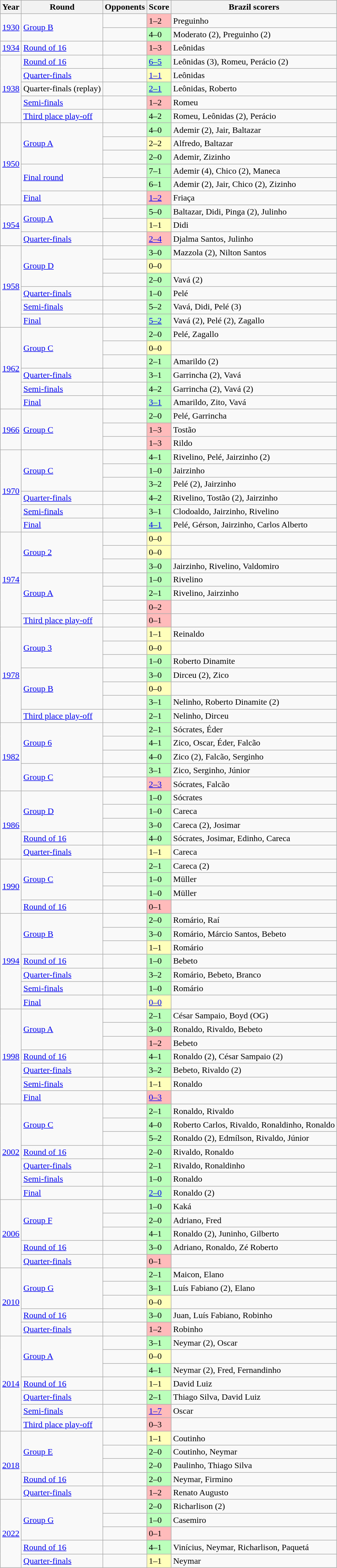<table class="wikitable sortable" style="text-align:left;">
<tr>
<th>Year</th>
<th>Round</th>
<th>Opponents</th>
<th>Score</th>
<th>Brazil scorers</th>
</tr>
<tr>
<td rowspan="2"> <a href='#'>1930</a></td>
<td rowspan="2"><a href='#'>Group B</a></td>
<td></td>
<td bgcolor="#ffbbbb">1–2</td>
<td>Preguinho</td>
</tr>
<tr>
<td></td>
<td bgcolor="#bbffbb">4–0</td>
<td>Moderato (2), Preguinho (2)</td>
</tr>
<tr>
<td> <a href='#'>1934</a></td>
<td><a href='#'>Round of 16</a></td>
<td></td>
<td bgcolor="#ffbbbb">1–3</td>
<td>Leônidas</td>
</tr>
<tr>
<td rowspan="5"> <a href='#'>1938</a></td>
<td><a href='#'>Round of 16</a></td>
<td></td>
<td bgcolor="#bbffbb"><a href='#'>6–5</a> </td>
<td>Leônidas (3), Romeu, Perácio (2)</td>
</tr>
<tr>
<td><a href='#'>Quarter-finals</a></td>
<td></td>
<td bgcolor="#ffffbb"><a href='#'>1–1</a> </td>
<td>Leônidas</td>
</tr>
<tr>
<td>Quarter-finals (replay)</td>
<td></td>
<td bgcolor="#bbffbb"><a href='#'>2–1</a></td>
<td>Leônidas, Roberto</td>
</tr>
<tr>
<td><a href='#'>Semi-finals</a></td>
<td></td>
<td bgcolor="#ffbbbb">1–2</td>
<td>Romeu</td>
</tr>
<tr>
<td><a href='#'>Third place play-off</a></td>
<td></td>
<td bgcolor="#bbffbb">4–2</td>
<td>Romeu, Leônidas (2), Perácio</td>
</tr>
<tr>
<td rowspan="6"> <a href='#'>1950</a></td>
<td rowspan="3"><a href='#'>Group A</a></td>
<td></td>
<td bgcolor="#bbffbb">4–0</td>
<td>Ademir (2), Jair, Baltazar</td>
</tr>
<tr>
<td></td>
<td bgcolor="#ffffbb">2–2</td>
<td>Alfredo, Baltazar</td>
</tr>
<tr>
<td></td>
<td bgcolor="#bbffbb">2–0</td>
<td>Ademir, Zizinho</td>
</tr>
<tr>
<td rowspan=2><a href='#'>Final round</a></td>
<td></td>
<td bgcolor="#bbffbb">7–1</td>
<td>Ademir (4), Chico (2), Maneca</td>
</tr>
<tr>
<td></td>
<td bgcolor="#bbffbb">6–1</td>
<td>Ademir (2), Jair, Chico (2), Zizinho</td>
</tr>
<tr>
<td><a href='#'>Final</a></td>
<td></td>
<td bgcolor="#ffbbbb"><a href='#'>1–2</a></td>
<td>Friaça</td>
</tr>
<tr>
<td rowspan="3"> <a href='#'>1954</a></td>
<td rowspan="2"><a href='#'>Group A</a></td>
<td></td>
<td bgcolor="#bbffbb">5–0</td>
<td>Baltazar, Didi, Pinga (2), Julinho</td>
</tr>
<tr>
<td></td>
<td bgcolor="#ffffbb">1–1 </td>
<td>Didi</td>
</tr>
<tr>
<td><a href='#'>Quarter-finals</a></td>
<td></td>
<td bgcolor="#ffbbbb"><a href='#'>2–4</a></td>
<td>Djalma Santos, Julinho</td>
</tr>
<tr>
<td rowspan="6"> <a href='#'>1958</a></td>
<td rowspan="3"><a href='#'>Group D</a></td>
<td></td>
<td bgcolor="#bbffbb">3–0</td>
<td>Mazzola (2), Nilton Santos</td>
</tr>
<tr>
<td></td>
<td bgcolor="#ffffbb">0–0</td>
<td></td>
</tr>
<tr>
<td></td>
<td bgcolor="#bbffbb">2–0</td>
<td>Vavá (2)</td>
</tr>
<tr>
<td><a href='#'>Quarter-finals</a></td>
<td></td>
<td bgcolor="#bbffbb">1–0</td>
<td>Pelé</td>
</tr>
<tr>
<td><a href='#'>Semi-finals</a></td>
<td></td>
<td bgcolor="#bbffbb">5–2</td>
<td>Vavá, Didi, Pelé (3)</td>
</tr>
<tr>
<td><a href='#'>Final</a></td>
<td></td>
<td bgcolor="#bbffbb"><a href='#'>5–2</a></td>
<td>Vavá (2), Pelé (2), Zagallo</td>
</tr>
<tr>
<td rowspan="6"> <a href='#'>1962</a></td>
<td rowspan="3"><a href='#'>Group C</a></td>
<td></td>
<td bgcolor="#bbffbb">2–0</td>
<td>Pelé, Zagallo</td>
</tr>
<tr>
<td></td>
<td bgcolor="#ffffbb">0–0</td>
<td></td>
</tr>
<tr>
<td></td>
<td bgcolor="#bbffbb">2–1</td>
<td>Amarildo (2)</td>
</tr>
<tr>
<td><a href='#'>Quarter-finals</a></td>
<td></td>
<td bgcolor="#bbffbb">3–1</td>
<td>Garrincha (2), Vavá</td>
</tr>
<tr>
<td><a href='#'>Semi-finals</a></td>
<td></td>
<td bgcolor="#bbffbb">4–2</td>
<td>Garrincha (2), Vavá (2)</td>
</tr>
<tr>
<td><a href='#'>Final</a></td>
<td></td>
<td bgcolor="#bbffbb"><a href='#'>3–1</a></td>
<td>Amarildo, Zito, Vavá</td>
</tr>
<tr>
<td rowspan="3"> <a href='#'>1966</a></td>
<td rowspan="3"><a href='#'>Group C</a></td>
<td></td>
<td bgcolor="#bbffbb">2–0</td>
<td>Pelé, Garrincha</td>
</tr>
<tr>
<td></td>
<td bgcolor="#ffbbbb">1–3</td>
<td>Tostão</td>
</tr>
<tr>
<td></td>
<td bgcolor="#ffbbbb">1–3</td>
<td>Rildo</td>
</tr>
<tr>
<td rowspan="6"> <a href='#'>1970</a></td>
<td rowspan="3"><a href='#'>Group C</a></td>
<td></td>
<td bgcolor="#bbffbb">4–1</td>
<td>Rivelino, Pelé, Jairzinho (2)</td>
</tr>
<tr>
<td></td>
<td bgcolor="#bbffbb">1–0</td>
<td>Jairzinho</td>
</tr>
<tr>
<td></td>
<td bgcolor="#bbffbb">3–2</td>
<td>Pelé (2), Jairzinho</td>
</tr>
<tr>
<td><a href='#'>Quarter-finals</a></td>
<td></td>
<td bgcolor="#bbffbb">4–2</td>
<td>Rivelino, Tostão (2), Jairzinho</td>
</tr>
<tr>
<td><a href='#'>Semi-finals</a></td>
<td></td>
<td bgcolor="#bbffbb">3–1</td>
<td>Clodoaldo, Jairzinho, Rivelino</td>
</tr>
<tr>
<td><a href='#'>Final</a></td>
<td></td>
<td bgcolor="#bbffbb"><a href='#'>4–1</a></td>
<td>Pelé, Gérson, Jairzinho, Carlos Alberto</td>
</tr>
<tr>
<td rowspan="7"> <a href='#'>1974</a></td>
<td rowspan="3"><a href='#'>Group 2</a></td>
<td></td>
<td bgcolor="#ffffbb">0–0</td>
<td></td>
</tr>
<tr>
<td></td>
<td bgcolor="#ffffbb">0–0</td>
<td></td>
</tr>
<tr>
<td></td>
<td bgcolor="#bbffbb">3–0</td>
<td>Jairzinho, Rivelino, Valdomiro</td>
</tr>
<tr>
<td rowspan="3"><a href='#'>Group A</a></td>
<td></td>
<td bgcolor="#bbffbb">1–0</td>
<td>Rivelino</td>
</tr>
<tr>
<td></td>
<td bgcolor="#bbffbb">2–1</td>
<td>Rivelino, Jairzinho</td>
</tr>
<tr>
<td></td>
<td bgcolor="#ffbbbb">0–2</td>
<td></td>
</tr>
<tr>
<td><a href='#'>Third place play-off</a></td>
<td></td>
<td bgcolor="#ffbbbb">0–1</td>
<td></td>
</tr>
<tr>
<td rowspan="7"> <a href='#'>1978</a></td>
<td rowspan="3"><a href='#'>Group 3</a></td>
<td></td>
<td bgcolor="#ffffbb">1–1</td>
<td>Reinaldo</td>
</tr>
<tr>
<td></td>
<td bgcolor="#ffffbb">0–0</td>
<td></td>
</tr>
<tr>
<td></td>
<td bgcolor="#bbffbb">1–0</td>
<td>Roberto Dinamite</td>
</tr>
<tr>
<td rowspan="3"><a href='#'>Group B</a></td>
<td></td>
<td bgcolor="#bbffbb">3–0</td>
<td>Dirceu (2), Zico</td>
</tr>
<tr>
<td></td>
<td bgcolor="#ffffbb">0–0</td>
<td></td>
</tr>
<tr>
<td></td>
<td bgcolor="#bbffbb">3–1</td>
<td>Nelinho, Roberto Dinamite (2)</td>
</tr>
<tr>
<td><a href='#'>Third place play-off</a></td>
<td></td>
<td bgcolor="#bbffbb">2–1</td>
<td>Nelinho, Dirceu</td>
</tr>
<tr>
<td rowspan="5"> <a href='#'>1982</a></td>
<td rowspan="3"><a href='#'>Group 6</a></td>
<td></td>
<td bgcolor="#bbffbb">2–1</td>
<td>Sócrates, Éder</td>
</tr>
<tr>
<td></td>
<td bgcolor="#bbffbb">4–1</td>
<td>Zico, Oscar, Éder, Falcão</td>
</tr>
<tr>
<td></td>
<td bgcolor="#bbffbb">4–0</td>
<td>Zico (2), Falcão, Serginho</td>
</tr>
<tr>
<td rowspan="2"><a href='#'>Group C</a></td>
<td></td>
<td bgcolor="#bbffbb">3–1</td>
<td>Zico, Serginho, Júnior</td>
</tr>
<tr>
<td></td>
<td bgcolor="#ffbbbb"><a href='#'>2–3</a></td>
<td>Sócrates, Falcão</td>
</tr>
<tr>
<td rowspan="5"> <a href='#'>1986</a></td>
<td rowspan="3"><a href='#'>Group D</a></td>
<td></td>
<td bgcolor="#bbffbb">1–0</td>
<td>Sócrates</td>
</tr>
<tr>
<td></td>
<td bgcolor="#bbffbb">1–0</td>
<td>Careca</td>
</tr>
<tr>
<td></td>
<td bgcolor="#bbffbb">3–0</td>
<td>Careca (2), Josimar</td>
</tr>
<tr>
<td><a href='#'>Round of 16</a></td>
<td></td>
<td bgcolor="#bbffbb">4–0</td>
<td>Sócrates, Josimar, Edinho, Careca</td>
</tr>
<tr>
<td><a href='#'>Quarter-finals</a></td>
<td></td>
<td bgcolor="#ffffbb">1–1 <br></td>
<td>Careca</td>
</tr>
<tr>
<td rowspan="4"> <a href='#'>1990</a></td>
<td rowspan="3"><a href='#'>Group C</a></td>
<td></td>
<td bgcolor="#bbffbb">2–1</td>
<td>Careca (2)</td>
</tr>
<tr>
<td></td>
<td bgcolor="#bbffbb">1–0</td>
<td>Müller</td>
</tr>
<tr>
<td></td>
<td bgcolor="#bbffbb">1–0</td>
<td>Müller</td>
</tr>
<tr>
<td><a href='#'>Round of 16</a></td>
<td></td>
<td bgcolor="#ffbbbb">0–1</td>
<td></td>
</tr>
<tr>
<td rowspan="7"> <a href='#'>1994</a></td>
<td rowspan="3"><a href='#'>Group B</a></td>
<td></td>
<td bgcolor="#bbffbb">2–0</td>
<td>Romário, Raí</td>
</tr>
<tr>
<td></td>
<td bgcolor="#bbffbb">3–0</td>
<td>Romário, Márcio Santos, Bebeto</td>
</tr>
<tr>
<td></td>
<td bgcolor="#ffffbb">1–1</td>
<td>Romário</td>
</tr>
<tr>
<td><a href='#'>Round of 16</a></td>
<td></td>
<td bgcolor="#bbffbb">1–0</td>
<td>Bebeto</td>
</tr>
<tr>
<td><a href='#'>Quarter-finals</a></td>
<td></td>
<td bgcolor="#bbffbb">3–2</td>
<td>Romário, Bebeto, Branco</td>
</tr>
<tr>
<td><a href='#'>Semi-finals</a></td>
<td></td>
<td bgcolor="#bbffbb">1–0</td>
<td>Romário</td>
</tr>
<tr>
<td><a href='#'>Final</a></td>
<td></td>
<td bgcolor="#ffffbb"><a href='#'>0–0</a> <br></td>
<td></td>
</tr>
<tr>
<td rowspan="7"> <a href='#'>1998</a></td>
<td rowspan="3"><a href='#'>Group A</a></td>
<td></td>
<td bgcolor="#bbffbb">2–1</td>
<td>César Sampaio, Boyd (OG)</td>
</tr>
<tr>
<td></td>
<td bgcolor="#bbffbb">3–0</td>
<td>Ronaldo, Rivaldo, Bebeto</td>
</tr>
<tr>
<td></td>
<td bgcolor="#ffbbbb">1–2</td>
<td>Bebeto</td>
</tr>
<tr>
<td><a href='#'>Round of 16</a></td>
<td></td>
<td bgcolor="#bbffbb">4–1</td>
<td>Ronaldo (2), César Sampaio (2)</td>
</tr>
<tr>
<td><a href='#'>Quarter-finals</a></td>
<td></td>
<td bgcolor="#bbffbb">3–2</td>
<td>Bebeto, Rivaldo (2)</td>
</tr>
<tr>
<td><a href='#'>Semi-finals</a></td>
<td></td>
<td bgcolor="#ffffbb">1–1 <br></td>
<td>Ronaldo</td>
</tr>
<tr>
<td><a href='#'>Final</a></td>
<td></td>
<td bgcolor="#ffbbbb"><a href='#'>0–3</a></td>
<td></td>
</tr>
<tr>
<td rowspan="7">  <a href='#'>2002</a></td>
<td rowspan="3"><a href='#'>Group C</a></td>
<td></td>
<td bgcolor="#bbffbb">2–1</td>
<td>Ronaldo, Rivaldo</td>
</tr>
<tr>
<td></td>
<td bgcolor="#bbffbb">4–0</td>
<td>Roberto Carlos, Rivaldo, Ronaldinho, Ronaldo</td>
</tr>
<tr>
<td></td>
<td bgcolor="#bbffbb">5–2</td>
<td>Ronaldo (2), Edmílson, Rivaldo, Júnior</td>
</tr>
<tr>
<td><a href='#'>Round of 16</a></td>
<td></td>
<td bgcolor="#bbffbb">2–0</td>
<td>Rivaldo, Ronaldo</td>
</tr>
<tr>
<td><a href='#'>Quarter-finals</a></td>
<td></td>
<td bgcolor="#bbffbb">2–1</td>
<td>Rivaldo, Ronaldinho</td>
</tr>
<tr>
<td><a href='#'>Semi-finals</a></td>
<td></td>
<td bgcolor="#bbffbb">1–0</td>
<td>Ronaldo</td>
</tr>
<tr>
<td><a href='#'>Final</a></td>
<td></td>
<td bgcolor="#bbffbb"><a href='#'>2–0</a></td>
<td>Ronaldo (2)</td>
</tr>
<tr>
<td rowspan="5"> <a href='#'>2006</a></td>
<td rowspan="3"><a href='#'>Group F</a></td>
<td></td>
<td bgcolor="#bbffbb">1–0</td>
<td>Kaká</td>
</tr>
<tr>
<td></td>
<td bgcolor="#bbffbb">2–0</td>
<td>Adriano, Fred</td>
</tr>
<tr>
<td></td>
<td bgcolor="#bbffbb">4–1</td>
<td>Ronaldo (2), Juninho, Gilberto</td>
</tr>
<tr>
<td><a href='#'>Round of 16</a></td>
<td></td>
<td bgcolor="#bbffbb">3–0</td>
<td>Adriano, Ronaldo, Zé Roberto</td>
</tr>
<tr>
<td><a href='#'>Quarter-finals</a></td>
<td></td>
<td bgcolor="#ffbbbb">0–1</td>
<td></td>
</tr>
<tr>
<td rowspan="5"> <a href='#'>2010</a></td>
<td rowspan="3"><a href='#'>Group G</a></td>
<td></td>
<td bgcolor="#bbffbb">2–1</td>
<td>Maicon, Elano</td>
</tr>
<tr>
<td></td>
<td bgcolor="#bbffbb">3–1</td>
<td>Luís Fabiano (2), Elano</td>
</tr>
<tr>
<td></td>
<td bgcolor="#ffffbb">0–0</td>
<td></td>
</tr>
<tr>
<td><a href='#'>Round of 16</a></td>
<td></td>
<td bgcolor="#bbffbb">3–0</td>
<td>Juan, Luís Fabiano, Robinho</td>
</tr>
<tr>
<td><a href='#'>Quarter-finals</a></td>
<td></td>
<td bgcolor="#ffbbbb">1–2</td>
<td>Robinho</td>
</tr>
<tr>
<td rowspan=7> <a href='#'>2014</a></td>
<td rowspan="3"><a href='#'>Group A</a></td>
<td></td>
<td bgcolor="#bbffbb">3–1</td>
<td>Neymar (2), Oscar</td>
</tr>
<tr>
<td></td>
<td bgcolor="#ffffbb">0–0</td>
<td></td>
</tr>
<tr>
<td></td>
<td bgcolor="#bbffbb">4–1</td>
<td>Neymar (2), Fred, Fernandinho</td>
</tr>
<tr>
<td><a href='#'>Round of 16</a></td>
<td></td>
<td bgcolor="#ffffbb">1–1 <br></td>
<td>David Luiz</td>
</tr>
<tr>
<td><a href='#'>Quarter-finals</a></td>
<td></td>
<td bgcolor="#bbffbb">2–1</td>
<td>Thiago Silva, David Luiz</td>
</tr>
<tr>
<td><a href='#'>Semi-finals</a></td>
<td></td>
<td bgcolor="#ffbbbb"><a href='#'>1–7</a></td>
<td>Oscar</td>
</tr>
<tr>
<td><a href='#'>Third place play-off</a></td>
<td></td>
<td bgcolor="#ffbbbb">0–3</td>
<td></td>
</tr>
<tr>
<td rowspan="5"> <a href='#'>2018</a></td>
<td rowspan="3"><a href='#'>Group E</a></td>
<td></td>
<td bgcolor="#ffffbb">1–1</td>
<td>Coutinho</td>
</tr>
<tr>
<td></td>
<td bgcolor="#bbffbb">2–0</td>
<td>Coutinho, Neymar</td>
</tr>
<tr>
<td></td>
<td bgcolor="#bbffbb">2–0</td>
<td>Paulinho, Thiago Silva</td>
</tr>
<tr>
<td><a href='#'>Round of 16</a></td>
<td></td>
<td bgcolor="#bbffbb">2–0</td>
<td>Neymar, Firmino</td>
</tr>
<tr>
<td><a href='#'>Quarter-finals</a></td>
<td></td>
<td bgcolor="#ffbbbb">1–2</td>
<td>Renato Augusto</td>
</tr>
<tr>
<td rowspan="5"> <a href='#'>2022</a></td>
<td rowspan="3"><a href='#'>Group G</a></td>
<td></td>
<td bgcolor="#bbffbb">2–0</td>
<td>Richarlison (2)</td>
</tr>
<tr>
<td></td>
<td bgcolor="#bbffbb">1–0</td>
<td>Casemiro</td>
</tr>
<tr>
<td></td>
<td bgcolor="#ffbbbb">0–1</td>
<td></td>
</tr>
<tr>
<td><a href='#'>Round of 16</a></td>
<td></td>
<td bgcolor="#bbffbb">4–1</td>
<td>Vinícius, Neymar, Richarlison, Paquetá</td>
</tr>
<tr>
<td><a href='#'>Quarter-finals</a></td>
<td></td>
<td bgcolor="#ffffbb">1–1 <br></td>
<td>Neymar</td>
</tr>
</table>
